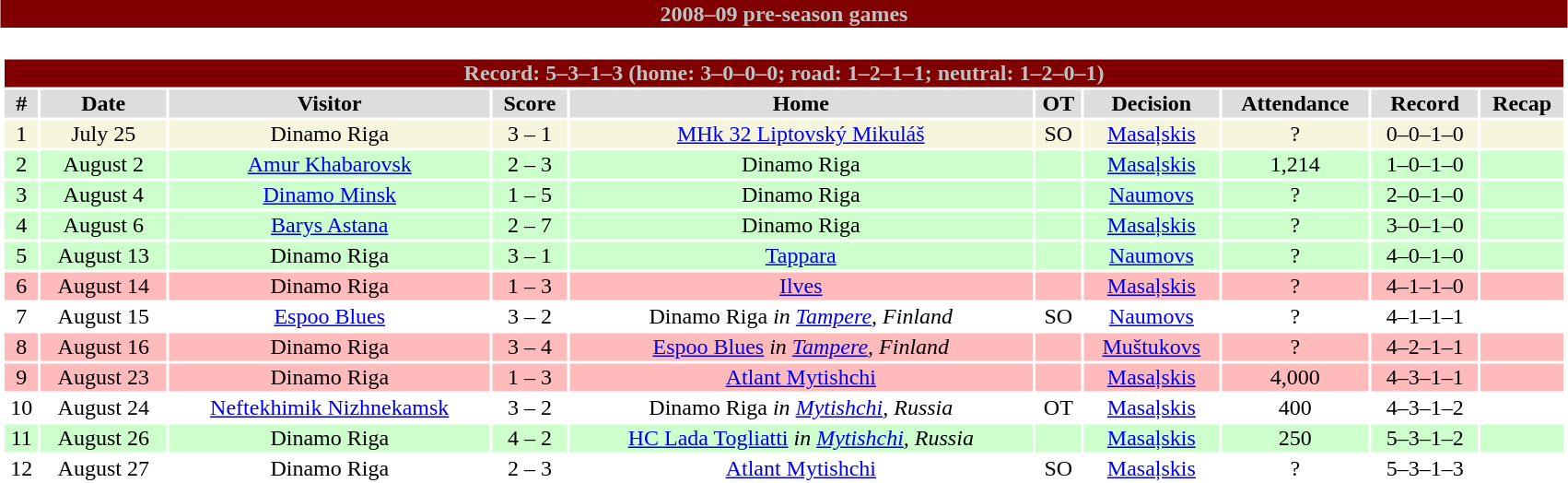<table class="toccolours" width=90% style="clear:both; margin:1.5em auto; text-align:center;">
<tr>
<th colspan=11 style="background:maroon; color: silver;">2008–09 pre-season games</th>
</tr>
<tr>
<td colspan=11><br><table class="toccolours collapsible collapsed" width=100%>
<tr>
<th colspan=11 style="background:maroon; color: silver;">Record: 5–3–1–3 (home: 3–0–0–0; road: 1–2–1–1; neutral: 1–2–0–1)</th>
</tr>
<tr align="center"  bgcolor="#dddddd">
<td><strong>#</strong></td>
<td><strong>Date</strong></td>
<td><strong>Visitor</strong></td>
<td><strong>Score</strong></td>
<td><strong>Home</strong></td>
<td><strong>OT</strong></td>
<td><strong>Decision</strong></td>
<td><strong>Attendance</strong></td>
<td><strong>Record</strong></td>
<td><strong>Recap</strong></td>
</tr>
<tr align="center" bgcolor="#f5f5dc">
<td>1</td>
<td>July 25</td>
<td>Dinamo Riga</td>
<td>3 – 1</td>
<td><a href='#'>MHk 32 Liptovský Mikuláš</a></td>
<td>SO</td>
<td><a href='#'>Masaļskis</a></td>
<td>?</td>
<td>0–0–1–0</td>
<td></td>
</tr>
<tr align="center" bgcolor="#ccffcc">
<td>2</td>
<td>August 2</td>
<td><a href='#'>Amur Khabarovsk</a></td>
<td>2 – 3</td>
<td>Dinamo Riga</td>
<td></td>
<td><a href='#'>Masaļskis</a></td>
<td>1,214</td>
<td>1–0–1–0</td>
<td></td>
</tr>
<tr align="center" bgcolor="#ccffcc">
<td>3</td>
<td>August 4</td>
<td><a href='#'>Dinamo Minsk</a></td>
<td>1 – 5</td>
<td>Dinamo Riga</td>
<td></td>
<td><a href='#'>Naumovs</a></td>
<td>?</td>
<td>2–0–1–0</td>
<td></td>
</tr>
<tr align="center" bgcolor="#ccffcc">
<td>4</td>
<td>August 6</td>
<td><a href='#'>Barys Astana</a></td>
<td>2 – 7</td>
<td>Dinamo Riga</td>
<td></td>
<td><a href='#'>Masaļskis</a></td>
<td>?</td>
<td>3–0–1–0</td>
<td></td>
</tr>
<tr align="center" bgcolor="#ccffcc">
<td>5</td>
<td>August 13</td>
<td>Dinamo Riga</td>
<td>3 – 1</td>
<td><a href='#'>Tappara</a></td>
<td></td>
<td><a href='#'>Naumovs</a></td>
<td>?</td>
<td>4–0–1–0</td>
<td></td>
</tr>
<tr align="center" bgcolor="ffbbbb">
<td>6</td>
<td>August 14</td>
<td>Dinamo Riga</td>
<td>1 – 3</td>
<td><a href='#'>Ilves</a></td>
<td></td>
<td><a href='#'>Masaļskis</a></td>
<td>?</td>
<td>4–1–1–0</td>
<td></td>
</tr>
<tr align="center" bgcolor=white>
<td>7</td>
<td>August 15</td>
<td><a href='#'>Espoo Blues</a></td>
<td>3 – 2</td>
<td>Dinamo Riga <em>in <a href='#'>Tampere</a>, Finland</em></td>
<td>SO</td>
<td><a href='#'>Naumovs</a></td>
<td>?</td>
<td>4–1–1–1</td>
<td></td>
</tr>
<tr align="center" bgcolor="ffbbbb">
<td>8</td>
<td>August 16</td>
<td>Dinamo Riga</td>
<td>3 – 4</td>
<td><a href='#'>Espoo Blues</a> <em>in <a href='#'>Tampere</a>, Finland</em></td>
<td></td>
<td><a href='#'>Muštukovs</a></td>
<td>?</td>
<td>4–2–1–1</td>
<td></td>
</tr>
<tr align="center" bgcolor="ffbbbb">
<td>9</td>
<td>August 23</td>
<td>Dinamo Riga</td>
<td>1 – 3</td>
<td><a href='#'>Atlant Mytishchi</a></td>
<td></td>
<td><a href='#'>Masaļskis</a></td>
<td>4,000</td>
<td>4–3–1–1</td>
<td></td>
</tr>
<tr align="center" bgcolor=white>
<td>10</td>
<td>August 24</td>
<td><a href='#'>Neftekhimik Nizhnekamsk</a></td>
<td>3 – 2</td>
<td>Dinamo Riga <em>in <a href='#'>Mytishchi</a>, Russia</em></td>
<td>OT</td>
<td><a href='#'>Masaļskis</a></td>
<td>400</td>
<td>4–3–1–2</td>
<td></td>
</tr>
<tr align="center" bgcolor="#ccffcc">
<td>11</td>
<td>August 26</td>
<td>Dinamo Riga</td>
<td>4 – 2</td>
<td><a href='#'>HC Lada Togliatti</a> <em>in <a href='#'>Mytishchi</a>, Russia</em></td>
<td></td>
<td><a href='#'>Masaļskis</a></td>
<td>250</td>
<td>5–3–1–2</td>
<td></td>
</tr>
<tr align="center" bgcolor=white>
<td>12</td>
<td>August 27</td>
<td>Dinamo Riga</td>
<td>2 – 3</td>
<td><a href='#'>Atlant Mytishchi</a></td>
<td>SO</td>
<td><a href='#'>Masaļskis</a></td>
<td>?</td>
<td>5–3–1–3</td>
<td></td>
</tr>
</table>
</td>
</tr>
</table>
